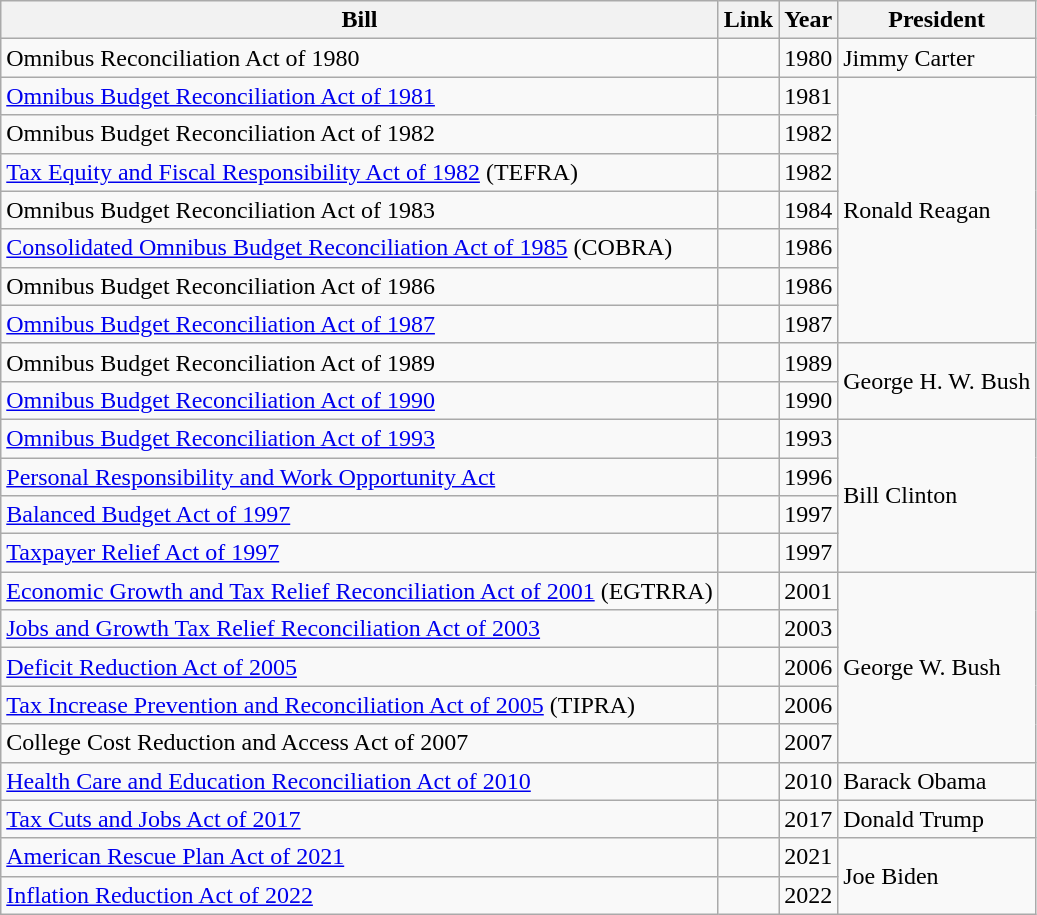<table class="wikitable">
<tr>
<th>Bill</th>
<th>Link</th>
<th>Year</th>
<th>President</th>
</tr>
<tr>
<td>Omnibus Reconciliation Act of 1980</td>
<td></td>
<td>1980</td>
<td>Jimmy Carter</td>
</tr>
<tr>
<td><a href='#'>Omnibus Budget Reconciliation Act of 1981</a></td>
<td></td>
<td>1981</td>
<td rowspan="7">Ronald Reagan</td>
</tr>
<tr>
<td>Omnibus Budget Reconciliation Act of 1982</td>
<td></td>
<td>1982</td>
</tr>
<tr>
<td><a href='#'>Tax Equity and Fiscal Responsibility Act of 1982</a> (TEFRA)</td>
<td></td>
<td>1982</td>
</tr>
<tr>
<td>Omnibus Budget Reconciliation Act of 1983</td>
<td></td>
<td>1984</td>
</tr>
<tr>
<td><a href='#'>Consolidated Omnibus Budget Reconciliation Act of 1985</a> (COBRA)</td>
<td></td>
<td>1986</td>
</tr>
<tr>
<td>Omnibus Budget Reconciliation Act of 1986</td>
<td></td>
<td>1986</td>
</tr>
<tr>
<td><a href='#'>Omnibus Budget Reconciliation Act of 1987</a></td>
<td></td>
<td>1987</td>
</tr>
<tr>
<td>Omnibus Budget Reconciliation Act of 1989</td>
<td></td>
<td>1989</td>
<td rowspan="2">George H. W. Bush</td>
</tr>
<tr>
<td><a href='#'>Omnibus Budget Reconciliation Act of 1990</a></td>
<td></td>
<td>1990</td>
</tr>
<tr>
<td><a href='#'>Omnibus Budget Reconciliation Act of 1993</a></td>
<td></td>
<td>1993</td>
<td rowspan="4">Bill Clinton</td>
</tr>
<tr>
<td><a href='#'>Personal Responsibility and Work Opportunity Act</a></td>
<td></td>
<td>1996</td>
</tr>
<tr>
<td><a href='#'>Balanced Budget Act of 1997</a></td>
<td></td>
<td>1997</td>
</tr>
<tr>
<td><a href='#'>Taxpayer Relief Act of 1997</a></td>
<td></td>
<td>1997</td>
</tr>
<tr>
<td><a href='#'>Economic Growth and Tax Relief Reconciliation Act of 2001</a> (EGTRRA)</td>
<td></td>
<td>2001</td>
<td rowspan="5">George W. Bush</td>
</tr>
<tr>
<td><a href='#'>Jobs and Growth Tax Relief Reconciliation Act of 2003</a></td>
<td></td>
<td>2003</td>
</tr>
<tr>
<td><a href='#'>Deficit Reduction Act of 2005</a></td>
<td></td>
<td>2006</td>
</tr>
<tr>
<td><a href='#'>Tax Increase Prevention and Reconciliation Act of 2005</a> (TIPRA)</td>
<td></td>
<td>2006</td>
</tr>
<tr>
<td>College Cost Reduction and Access Act of 2007</td>
<td></td>
<td>2007</td>
</tr>
<tr>
<td><a href='#'>Health Care and Education Reconciliation Act of 2010</a></td>
<td></td>
<td>2010</td>
<td>Barack Obama</td>
</tr>
<tr>
<td><a href='#'>Tax Cuts and Jobs Act of 2017</a></td>
<td></td>
<td>2017</td>
<td>Donald Trump</td>
</tr>
<tr>
<td><a href='#'>American Rescue Plan Act of 2021</a></td>
<td></td>
<td>2021</td>
<td rowspan="2">Joe Biden</td>
</tr>
<tr>
<td><a href='#'>Inflation Reduction Act of 2022</a></td>
<td></td>
<td>2022</td>
</tr>
</table>
